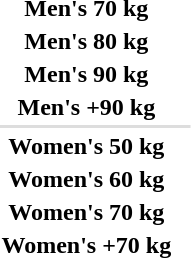<table>
<tr>
<th scope="row">Men's 70 kg</th>
<td></td>
<td></td>
<td></td>
</tr>
<tr>
<th scope="row">Men's 80 kg</th>
<td></td>
<td></td>
<td></td>
</tr>
<tr>
<th scope="row">Men's 90 kg</th>
<td></td>
<td></td>
<td></td>
</tr>
<tr>
<th scope="row">Men's +90 kg</th>
<td></td>
<td></td>
<td></td>
</tr>
<tr bgcolor=#DDDDDD>
<td colspan=4></td>
</tr>
<tr>
<th scope="row">Women's 50 kg</th>
<td></td>
<td></td>
<td></td>
</tr>
<tr>
<th scope="row">Women's 60 kg</th>
<td></td>
<td></td>
<td></td>
</tr>
<tr>
<th scope="row">Women's 70 kg</th>
<td></td>
<td></td>
<td></td>
</tr>
<tr>
<th scope="row">Women's +70 kg</th>
<td></td>
<td></td>
<td></td>
</tr>
</table>
